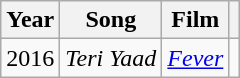<table class="wikitable sortable plainrowheaders">
<tr style="text-align:center;">
<th scope="col">Year</th>
<th scope="col">Song</th>
<th scope="col">Film</th>
<th class="unsortable" scope="col"></th>
</tr>
<tr>
<td>2016</td>
<td><em>Teri Yaad</em></td>
<td><em><a href='#'>Fever</a></em></td>
<td style="text-align:center;"></td>
</tr>
</table>
